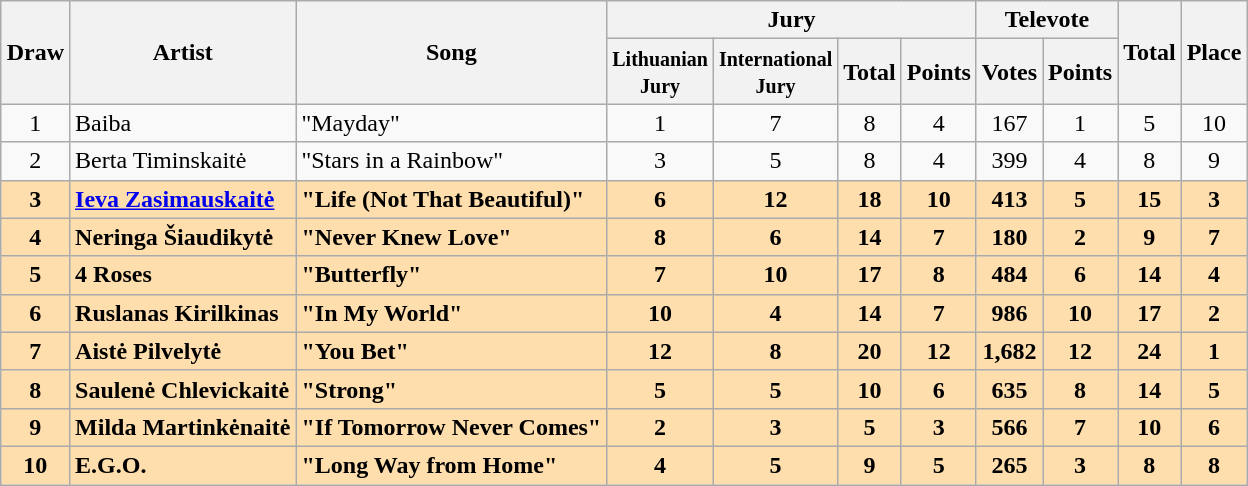<table class="sortable wikitable" style="margin: 1em auto 1em auto; text-align:center;">
<tr>
<th rowspan="2">Draw</th>
<th rowspan="2">Artist</th>
<th rowspan="2">Song</th>
<th colspan="4">Jury</th>
<th colspan="2">Televote</th>
<th rowspan="2">Total</th>
<th rowspan="2">Place</th>
</tr>
<tr>
<th><small>Lithuanian<br>Jury</small></th>
<th><small>International<br>Jury</small></th>
<th>Total</th>
<th>Points</th>
<th>Votes</th>
<th>Points</th>
</tr>
<tr>
<td>1</td>
<td align="left">Baiba</td>
<td align="left">"Mayday"</td>
<td>1</td>
<td>7</td>
<td>8</td>
<td>4</td>
<td>167</td>
<td>1</td>
<td>5</td>
<td>10</td>
</tr>
<tr>
<td>2</td>
<td align="left">Berta Timinskaitė</td>
<td align="left">"Stars in a Rainbow"</td>
<td>3</td>
<td>5</td>
<td>8</td>
<td>4</td>
<td>399</td>
<td>4</td>
<td>8</td>
<td>9</td>
</tr>
<tr style="font-weight:bold; background:navajowhite;">
<td>3</td>
<td align="left"><a href='#'>Ieva Zasimauskaitė</a></td>
<td align="left">"Life (Not That Beautiful)"</td>
<td>6</td>
<td>12</td>
<td>18</td>
<td>10</td>
<td>413</td>
<td>5</td>
<td>15</td>
<td>3</td>
</tr>
<tr style="font-weight:bold; background:navajowhite;">
<td>4</td>
<td align="left">Neringa Šiaudikytė</td>
<td align="left">"Never Knew Love"</td>
<td>8</td>
<td>6</td>
<td>14</td>
<td>7</td>
<td>180</td>
<td>2</td>
<td>9</td>
<td>7</td>
</tr>
<tr style="font-weight:bold; background:navajowhite;">
<td>5</td>
<td align="left">4 Roses</td>
<td align="left">"Butterfly"</td>
<td>7</td>
<td>10</td>
<td>17</td>
<td>8</td>
<td>484</td>
<td>6</td>
<td>14</td>
<td>4</td>
</tr>
<tr style="font-weight:bold; background:navajowhite;">
<td>6</td>
<td align="left">Ruslanas Kirilkinas</td>
<td align="left">"In My World"</td>
<td>10</td>
<td>4</td>
<td>14</td>
<td>7</td>
<td>986</td>
<td>10</td>
<td>17</td>
<td>2</td>
</tr>
<tr style="font-weight:bold; background:navajowhite;">
<td>7</td>
<td align="left">Aistė Pilvelytė</td>
<td align="left">"You Bet"</td>
<td>12</td>
<td>8</td>
<td>20</td>
<td>12</td>
<td>1,682</td>
<td>12</td>
<td>24</td>
<td>1</td>
</tr>
<tr style="font-weight:bold; background:navajowhite;">
<td>8</td>
<td align="left">Saulenė Chlevickaitė</td>
<td align="left">"Strong"</td>
<td>5</td>
<td>5</td>
<td>10</td>
<td>6</td>
<td>635</td>
<td>8</td>
<td>14</td>
<td>5</td>
</tr>
<tr style="font-weight:bold; background:navajowhite;">
<td>9</td>
<td align="left">Milda Martinkėnaitė</td>
<td align="left">"If Tomorrow Never Comes"</td>
<td>2</td>
<td>3</td>
<td>5</td>
<td>3</td>
<td>566</td>
<td>7</td>
<td>10</td>
<td>6</td>
</tr>
<tr style="font-weight:bold; background:navajowhite;">
<td>10</td>
<td align="left">E.G.O.</td>
<td align="left">"Long Way from Home"</td>
<td>4</td>
<td>5</td>
<td>9</td>
<td>5</td>
<td>265</td>
<td>3</td>
<td>8</td>
<td>8</td>
</tr>
</table>
